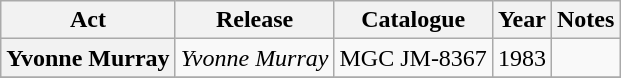<table class="wikitable plainrowheaders sortable">
<tr>
<th scope="col" class="unsortable">Act</th>
<th scope="col">Release</th>
<th scope="col">Catalogue</th>
<th scope="col">Year</th>
<th scope="col" class="unsortable">Notes</th>
</tr>
<tr>
<th scope="row">Yvonne Murray</th>
<td><em>Yvonne Murray</em></td>
<td>MGC JM-8367</td>
<td>1983</td>
<td></td>
</tr>
<tr>
</tr>
</table>
